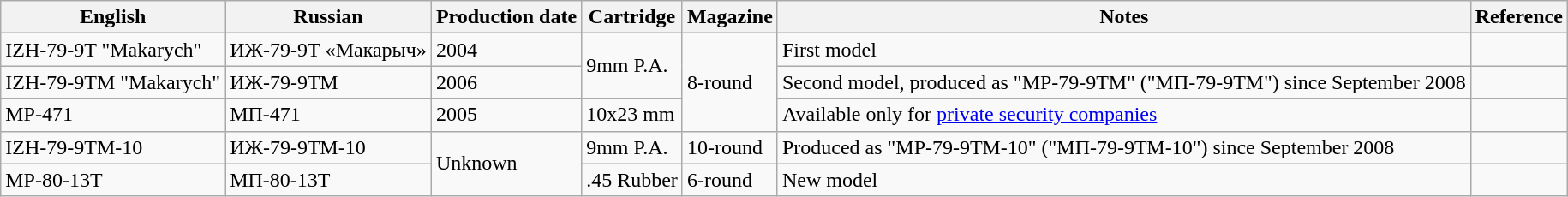<table class="wikitable">
<tr>
<th>English</th>
<th>Russian</th>
<th>Production date</th>
<th>Cartridge</th>
<th>Magazine</th>
<th>Notes</th>
<th>Reference</th>
</tr>
<tr>
<td>IZH-79-9T "Makarych"</td>
<td>ИЖ-79-9Т «Макарыч»</td>
<td>2004</td>
<td rowspan="2">9mm P.A.</td>
<td rowspan="3">8-round</td>
<td>First model</td>
<td></td>
</tr>
<tr>
<td>IZH-79-9TM "Makarych"</td>
<td>ИЖ-79-9ТМ</td>
<td>2006</td>
<td>Second model, produced as "МР-79-9ТМ" ("МП-79-9ТМ") since September 2008</td>
<td></td>
</tr>
<tr>
<td>MP-471</td>
<td>МП-471</td>
<td>2005</td>
<td>10x23 mm</td>
<td>Available only for <a href='#'>private security companies</a></td>
<td></td>
</tr>
<tr>
<td>IZH-79-9TM-10</td>
<td>ИЖ-79-9ТМ-10</td>
<td rowspan="2">Unknown</td>
<td>9mm P.A.</td>
<td>10-round</td>
<td>Produced as "МР-79-9ТМ-10" ("МП-79-9ТМ-10") since September 2008</td>
<td></td>
</tr>
<tr>
<td>МР-80-13Т</td>
<td>МП-80-13T</td>
<td>.45 Rubber</td>
<td>6-round</td>
<td>New model</td>
<td></td>
</tr>
</table>
